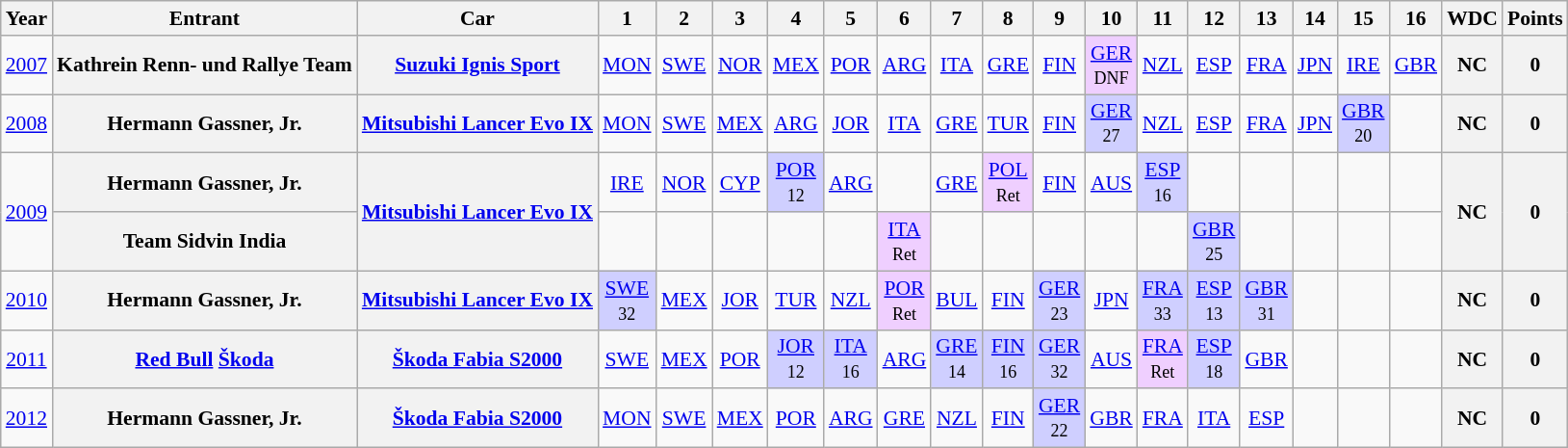<table class="wikitable" border="1" style="text-align:center; font-size:90%;">
<tr>
<th>Year</th>
<th>Entrant</th>
<th>Car</th>
<th>1</th>
<th>2</th>
<th>3</th>
<th>4</th>
<th>5</th>
<th>6</th>
<th>7</th>
<th>8</th>
<th>9</th>
<th>10</th>
<th>11</th>
<th>12</th>
<th>13</th>
<th>14</th>
<th>15</th>
<th>16</th>
<th>WDC</th>
<th>Points</th>
</tr>
<tr>
<td><a href='#'>2007</a></td>
<th>Kathrein Renn- und Rallye Team</th>
<th><a href='#'>Suzuki Ignis Sport</a></th>
<td><a href='#'>MON</a></td>
<td><a href='#'>SWE</a></td>
<td><a href='#'>NOR</a></td>
<td><a href='#'>MEX</a></td>
<td><a href='#'>POR</a></td>
<td><a href='#'>ARG</a></td>
<td><a href='#'>ITA</a></td>
<td><a href='#'>GRE</a></td>
<td><a href='#'>FIN</a></td>
<td style="background:#EFCFFF;"><a href='#'>GER</a><br><small>DNF</small></td>
<td><a href='#'>NZL</a></td>
<td><a href='#'>ESP</a></td>
<td><a href='#'>FRA</a></td>
<td><a href='#'>JPN</a></td>
<td><a href='#'>IRE</a></td>
<td><a href='#'>GBR</a></td>
<th>NC</th>
<th>0</th>
</tr>
<tr>
<td><a href='#'>2008</a></td>
<th>Hermann Gassner, Jr.</th>
<th><a href='#'>Mitsubishi Lancer Evo IX</a></th>
<td><a href='#'>MON</a></td>
<td><a href='#'>SWE</a></td>
<td><a href='#'>MEX</a></td>
<td><a href='#'>ARG</a></td>
<td><a href='#'>JOR</a></td>
<td><a href='#'>ITA</a></td>
<td><a href='#'>GRE</a></td>
<td><a href='#'>TUR</a></td>
<td><a href='#'>FIN</a></td>
<td style="background:#CFCFFF;"><a href='#'>GER</a><br><small>27</small></td>
<td><a href='#'>NZL</a></td>
<td><a href='#'>ESP</a></td>
<td><a href='#'>FRA</a></td>
<td><a href='#'>JPN</a></td>
<td style="background:#CFCFFF;"><a href='#'>GBR</a><br><small>20</small></td>
<td></td>
<th>NC</th>
<th>0</th>
</tr>
<tr>
<td rowspan=2><a href='#'>2009</a></td>
<th>Hermann Gassner, Jr.</th>
<th rowspan=2><a href='#'>Mitsubishi Lancer Evo IX</a></th>
<td><a href='#'>IRE</a></td>
<td><a href='#'>NOR</a></td>
<td><a href='#'>CYP</a></td>
<td style="background:#CFCFFF;"><a href='#'>POR</a><br><small>12</small></td>
<td><a href='#'>ARG</a></td>
<td></td>
<td><a href='#'>GRE</a></td>
<td style="background:#EFCFFF;"><a href='#'>POL</a><br><small>Ret</small></td>
<td><a href='#'>FIN</a></td>
<td><a href='#'>AUS</a></td>
<td style="background:#CFCFFF;"><a href='#'>ESP</a><br><small>16</small></td>
<td></td>
<td></td>
<td></td>
<td></td>
<td></td>
<th rowspan=2>NC</th>
<th rowspan=2>0</th>
</tr>
<tr>
<th>Team Sidvin India</th>
<td></td>
<td></td>
<td></td>
<td></td>
<td></td>
<td style="background:#EFCFFF;"><a href='#'>ITA</a><br><small>Ret</small></td>
<td></td>
<td></td>
<td></td>
<td></td>
<td></td>
<td style="background:#CFCFFF;"><a href='#'>GBR</a><br><small>25</small></td>
<td></td>
<td></td>
<td></td>
<td></td>
</tr>
<tr>
<td><a href='#'>2010</a></td>
<th>Hermann Gassner, Jr.</th>
<th><a href='#'>Mitsubishi Lancer Evo IX</a></th>
<td style="background:#CFCFFF;"><a href='#'>SWE</a><br><small>32</small></td>
<td><a href='#'>MEX</a></td>
<td><a href='#'>JOR</a></td>
<td><a href='#'>TUR</a></td>
<td><a href='#'>NZL</a></td>
<td style="background:#EFCFFF;"><a href='#'>POR</a><br><small>Ret</small></td>
<td><a href='#'>BUL</a></td>
<td><a href='#'>FIN</a></td>
<td style="background:#CFCFFF;"><a href='#'>GER</a><br><small>23</small></td>
<td><a href='#'>JPN</a></td>
<td style="background:#CFCFFF;"><a href='#'>FRA</a><br><small>33</small></td>
<td style="background:#CFCFFF;"><a href='#'>ESP</a><br><small>13</small></td>
<td style="background:#CFCFFF;"><a href='#'>GBR</a><br><small>31</small></td>
<td></td>
<td></td>
<td></td>
<th>NC</th>
<th>0</th>
</tr>
<tr>
<td><a href='#'>2011</a></td>
<th><a href='#'>Red Bull</a> <a href='#'>Škoda</a></th>
<th><a href='#'>Škoda Fabia S2000</a></th>
<td><a href='#'>SWE</a></td>
<td><a href='#'>MEX</a></td>
<td><a href='#'>POR</a></td>
<td style="background:#CFCFFF;"><a href='#'>JOR</a><br><small>12</small></td>
<td style="background:#CFCFFF;"><a href='#'>ITA</a><br><small>16</small></td>
<td><a href='#'>ARG</a></td>
<td style="background:#CFCFFF;"><a href='#'>GRE</a><br><small>14</small></td>
<td style="background:#CFCFFF;"><a href='#'>FIN</a><br><small>16</small></td>
<td style="background:#CFCFFF;"><a href='#'>GER</a><br><small>32</small></td>
<td><a href='#'>AUS</a></td>
<td style="background:#EFCFFF;"><a href='#'>FRA</a><br><small>Ret</small></td>
<td style="background:#CFCFFF;"><a href='#'>ESP</a><br><small>18</small></td>
<td><a href='#'>GBR</a></td>
<td></td>
<td></td>
<td></td>
<th>NC</th>
<th>0</th>
</tr>
<tr>
<td><a href='#'>2012</a></td>
<th>Hermann Gassner, Jr.</th>
<th><a href='#'>Škoda Fabia S2000</a></th>
<td><a href='#'>MON</a></td>
<td><a href='#'>SWE</a></td>
<td><a href='#'>MEX</a></td>
<td><a href='#'>POR</a></td>
<td><a href='#'>ARG</a></td>
<td><a href='#'>GRE</a></td>
<td><a href='#'>NZL</a></td>
<td><a href='#'>FIN</a></td>
<td style="background:#CFCFFF;"><a href='#'>GER</a><br><small>22</small></td>
<td><a href='#'>GBR</a></td>
<td><a href='#'>FRA</a></td>
<td><a href='#'>ITA</a></td>
<td><a href='#'>ESP</a></td>
<td></td>
<td></td>
<td></td>
<th>NC</th>
<th>0</th>
</tr>
</table>
